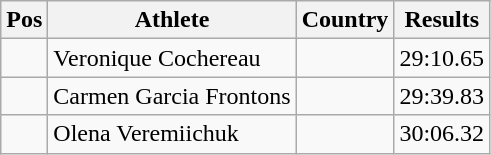<table class="wikitable">
<tr>
<th>Pos</th>
<th>Athlete</th>
<th>Country</th>
<th>Results</th>
</tr>
<tr>
<td align="center"></td>
<td>Veronique Cochereau</td>
<td></td>
<td>29:10.65</td>
</tr>
<tr>
<td align="center"></td>
<td>Carmen Garcia Frontons</td>
<td></td>
<td>29:39.83</td>
</tr>
<tr>
<td align="center"></td>
<td>Olena Veremiichuk</td>
<td></td>
<td>30:06.32</td>
</tr>
</table>
